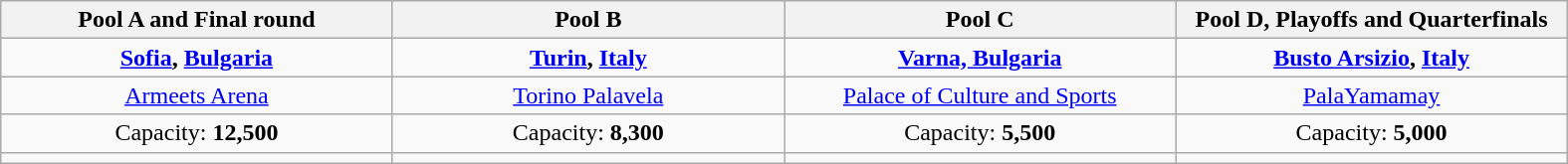<table class=wikitable style=text-align:center width=1050>
<tr>
<th width=25%>Pool A and Final round</th>
<th width=25%>Pool B</th>
<th width=25%>Pool C</th>
<th width=25%>Pool D, Playoffs and Quarterfinals</th>
</tr>
<tr>
<td><strong> <a href='#'>Sofia</a>, <a href='#'>Bulgaria</a></strong></td>
<td><strong> <a href='#'>Turin</a>, <a href='#'>Italy</a></strong></td>
<td><strong> <a href='#'>Varna, Bulgaria</a></strong></td>
<td><strong> <a href='#'>Busto Arsizio</a>, <a href='#'>Italy</a></strong></td>
</tr>
<tr>
<td><a href='#'>Armeets Arena</a></td>
<td><a href='#'>Torino Palavela</a></td>
<td><a href='#'>Palace of Culture and Sports</a></td>
<td><a href='#'>PalaYamamay</a></td>
</tr>
<tr>
<td>Capacity: <strong>12,500</strong></td>
<td>Capacity: <strong>8,300</strong></td>
<td>Capacity: <strong>5,500</strong></td>
<td>Capacity: <strong>5,000</strong></td>
</tr>
<tr>
<td></td>
<td></td>
<td></td>
<td></td>
</tr>
</table>
